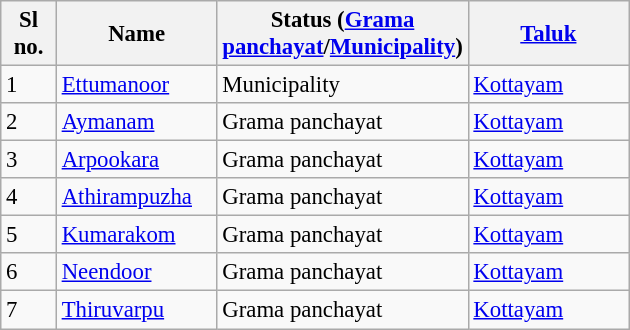<table class="wikitable sortable" style="font-size: 95%;">
<tr>
<th width="30px">Sl no.</th>
<th width="100px">Name</th>
<th width="130px">Status (<a href='#'>Grama panchayat</a>/<a href='#'>Municipality</a>)</th>
<th width="100px"><a href='#'>Taluk</a></th>
</tr>
<tr>
<td>1</td>
<td><a href='#'>Ettumanoor</a></td>
<td>Municipality</td>
<td><a href='#'>Kottayam</a></td>
</tr>
<tr>
<td>2</td>
<td><a href='#'>Aymanam</a></td>
<td>Grama panchayat</td>
<td><a href='#'>Kottayam</a></td>
</tr>
<tr>
<td>3</td>
<td><a href='#'>Arpookara</a></td>
<td>Grama panchayat</td>
<td><a href='#'>Kottayam</a></td>
</tr>
<tr>
<td>4</td>
<td><a href='#'>Athirampuzha</a></td>
<td>Grama panchayat</td>
<td><a href='#'>Kottayam</a></td>
</tr>
<tr>
<td>5</td>
<td><a href='#'>Kumarakom</a></td>
<td>Grama panchayat</td>
<td><a href='#'>Kottayam</a></td>
</tr>
<tr>
<td>6</td>
<td><a href='#'>Neendoor</a></td>
<td>Grama panchayat</td>
<td><a href='#'>Kottayam</a></td>
</tr>
<tr>
<td>7</td>
<td><a href='#'>Thiruvarpu</a></td>
<td>Grama panchayat</td>
<td><a href='#'>Kottayam</a></td>
</tr>
</table>
